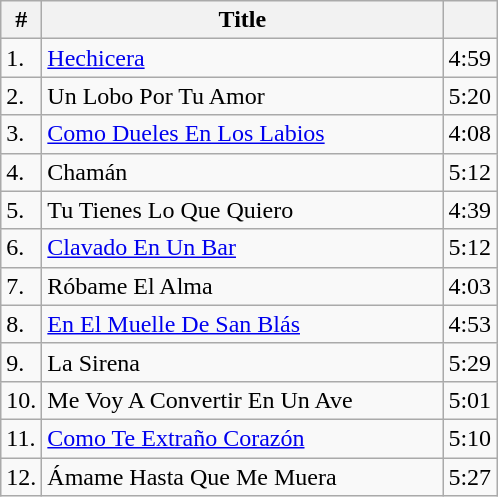<table class="wikitable">
<tr>
<th>#</th>
<th width="260">Title</th>
<th></th>
</tr>
<tr>
<td>1.</td>
<td><a href='#'>Hechicera</a></td>
<td>4:59</td>
</tr>
<tr>
<td>2.</td>
<td>Un Lobo Por Tu Amor</td>
<td>5:20</td>
</tr>
<tr>
<td>3.</td>
<td><a href='#'>Como Dueles En Los Labios</a></td>
<td>4:08</td>
</tr>
<tr>
<td>4.</td>
<td>Chamán</td>
<td>5:12</td>
</tr>
<tr>
<td>5.</td>
<td>Tu Tienes Lo Que Quiero</td>
<td>4:39</td>
</tr>
<tr>
<td>6.</td>
<td><a href='#'>Clavado En Un Bar</a></td>
<td>5:12</td>
</tr>
<tr>
<td>7.</td>
<td>Róbame El Alma</td>
<td>4:03</td>
</tr>
<tr>
<td>8.</td>
<td><a href='#'>En El Muelle De San Blás</a></td>
<td>4:53</td>
</tr>
<tr>
<td>9.</td>
<td>La Sirena</td>
<td>5:29</td>
</tr>
<tr>
<td>10.</td>
<td>Me Voy A Convertir En Un Ave</td>
<td>5:01</td>
</tr>
<tr>
<td>11.</td>
<td><a href='#'>Como Te Extraño Corazón</a></td>
<td>5:10</td>
</tr>
<tr>
<td>12.</td>
<td>Ámame Hasta Que Me Muera</td>
<td>5:27</td>
</tr>
</table>
